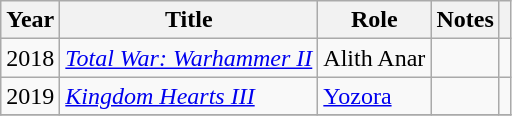<table class="wikitable sortable">
<tr>
<th scope="col">Year</th>
<th scope="col">Title</th>
<th scope="col">Role</th>
<th scope="col" class="unsortable">Notes</th>
<th scope="col" class="unsortable"></th>
</tr>
<tr>
<td>2018</td>
<td><em><a href='#'>Total War: Warhammer II</a></em></td>
<td>Alith Anar</td>
<td></td>
<td style="text-align:center;"></td>
</tr>
<tr>
<td>2019</td>
<td><em><a href='#'>Kingdom Hearts III</a></em></td>
<td><a href='#'>Yozora</a></td>
<td></td>
<td style="text-align:center;"></td>
</tr>
<tr>
</tr>
</table>
